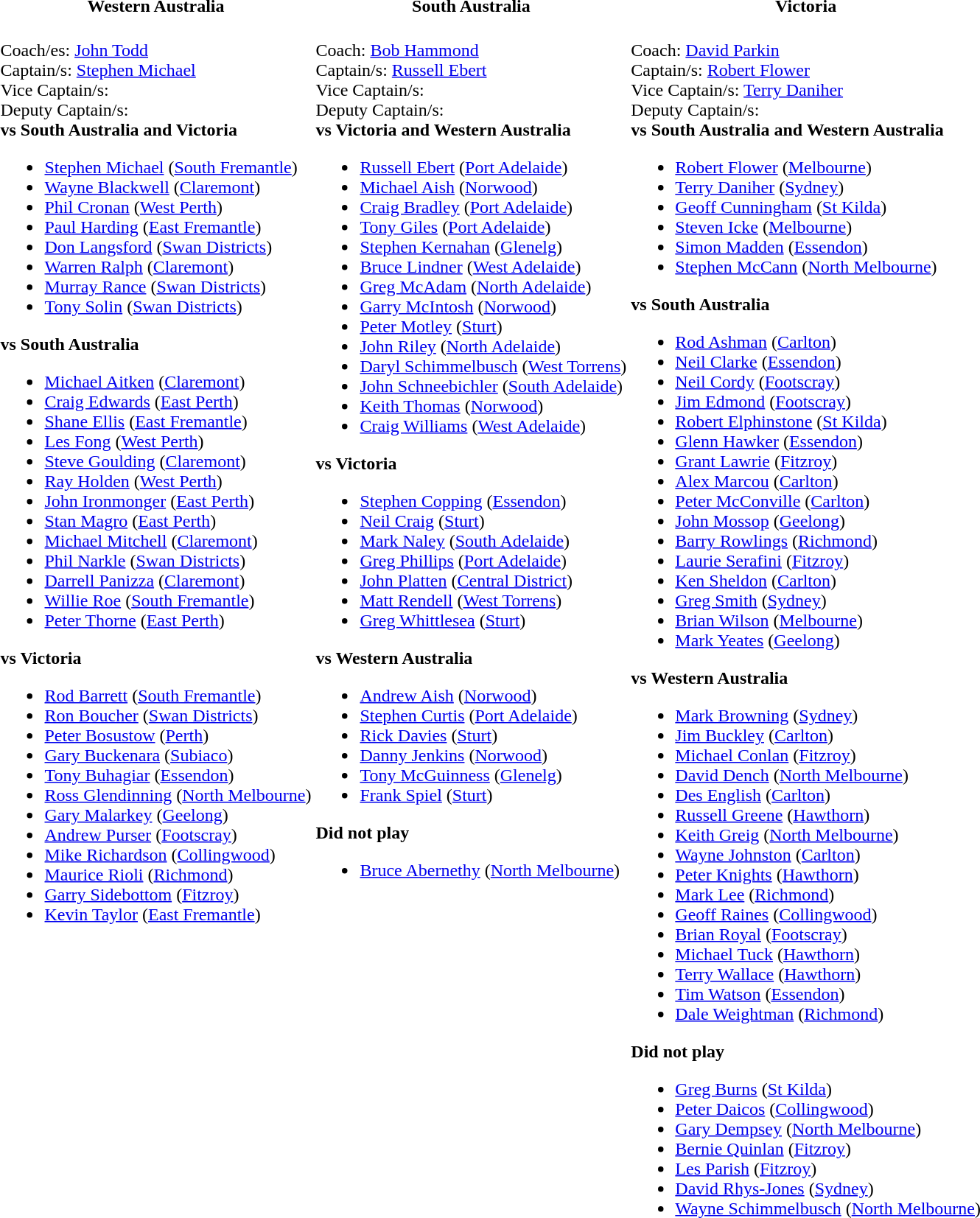<table>
<tr>
<th><span>Western Australia </span></th>
<th><span>South Australia </span></th>
<th><span>Victoria </span></th>
</tr>
<tr valign="top">
<td><br>Coach/es: <a href='#'>John Todd</a> <br>
Captain/s: <a href='#'>Stephen Michael</a> <br>
Vice Captain/s: <br> 
Deputy Captain/s: <br> 
<strong>vs South Australia and Victoria</strong><ul><li><a href='#'>Stephen Michael</a> (<a href='#'>South Fremantle</a>)</li><li><a href='#'>Wayne Blackwell</a> (<a href='#'>Claremont</a>)</li><li><a href='#'>Phil Cronan</a> (<a href='#'>West Perth</a>)</li><li><a href='#'>Paul Harding</a> (<a href='#'>East Fremantle</a>)</li><li><a href='#'>Don Langsford</a> (<a href='#'>Swan Districts</a>)</li><li><a href='#'>Warren Ralph</a> (<a href='#'>Claremont</a>)</li><li><a href='#'>Murray Rance</a> (<a href='#'>Swan Districts</a>)</li><li><a href='#'>Tony Solin</a> (<a href='#'>Swan Districts</a>)</li></ul><strong>vs South Australia</strong><ul><li><a href='#'>Michael Aitken</a> (<a href='#'>Claremont</a>)</li><li><a href='#'>Craig Edwards</a> (<a href='#'>East Perth</a>)</li><li><a href='#'>Shane Ellis</a> (<a href='#'>East Fremantle</a>)</li><li><a href='#'>Les Fong</a> (<a href='#'>West Perth</a>)</li><li><a href='#'>Steve Goulding</a> (<a href='#'>Claremont</a>)</li><li><a href='#'>Ray Holden</a> (<a href='#'>West Perth</a>)</li><li><a href='#'>John Ironmonger</a> (<a href='#'>East Perth</a>)</li><li><a href='#'>Stan Magro</a> (<a href='#'>East Perth</a>)</li><li><a href='#'>Michael Mitchell</a> (<a href='#'>Claremont</a>)</li><li><a href='#'>Phil Narkle</a> (<a href='#'>Swan Districts</a>)</li><li><a href='#'>Darrell Panizza</a> (<a href='#'>Claremont</a>)</li><li><a href='#'>Willie Roe</a> (<a href='#'>South Fremantle</a>)</li><li><a href='#'>Peter Thorne</a> (<a href='#'>East Perth</a>)</li></ul><strong>vs Victoria</strong><ul><li><a href='#'>Rod Barrett</a> (<a href='#'>South Fremantle</a>)</li><li><a href='#'>Ron Boucher</a> (<a href='#'>Swan Districts</a>)</li><li><a href='#'>Peter Bosustow</a> (<a href='#'>Perth</a>)</li><li><a href='#'>Gary Buckenara</a> (<a href='#'>Subiaco</a>)</li><li><a href='#'>Tony Buhagiar</a> (<a href='#'>Essendon</a>)</li><li><a href='#'>Ross Glendinning</a> (<a href='#'>North Melbourne</a>)</li><li><a href='#'>Gary Malarkey</a> (<a href='#'>Geelong</a>)</li><li><a href='#'>Andrew Purser</a> (<a href='#'>Footscray</a>)</li><li><a href='#'>Mike Richardson</a> (<a href='#'>Collingwood</a>)</li><li><a href='#'>Maurice Rioli</a> (<a href='#'>Richmond</a>)</li><li><a href='#'>Garry Sidebottom</a> (<a href='#'>Fitzroy</a>)</li><li><a href='#'>Kevin Taylor</a> (<a href='#'>East Fremantle</a>)</li></ul></td>
<td><br>Coach: <a href='#'>Bob Hammond</a> <br>
Captain/s: <a href='#'>Russell Ebert</a> <br>
Vice Captain/s: <br> 
Deputy Captain/s: <br> 
<strong>vs Victoria and Western Australia</strong><ul><li><a href='#'>Russell Ebert</a> (<a href='#'>Port Adelaide</a>)</li><li><a href='#'>Michael Aish</a> (<a href='#'>Norwood</a>)</li><li><a href='#'>Craig Bradley</a> (<a href='#'>Port Adelaide</a>)</li><li><a href='#'>Tony Giles</a> (<a href='#'>Port Adelaide</a>)</li><li><a href='#'>Stephen Kernahan</a> (<a href='#'>Glenelg</a>)</li><li><a href='#'>Bruce Lindner</a> (<a href='#'>West Adelaide</a>)</li><li><a href='#'>Greg McAdam</a> (<a href='#'>North Adelaide</a>)</li><li><a href='#'>Garry McIntosh</a> (<a href='#'>Norwood</a>)</li><li><a href='#'>Peter Motley</a> (<a href='#'>Sturt</a>)</li><li><a href='#'>John Riley</a> (<a href='#'>North Adelaide</a>)</li><li><a href='#'>Daryl Schimmelbusch</a> (<a href='#'>West Torrens</a>)</li><li><a href='#'>John Schneebichler</a> (<a href='#'>South Adelaide</a>)</li><li><a href='#'>Keith Thomas</a> (<a href='#'>Norwood</a>)</li><li><a href='#'>Craig Williams</a> (<a href='#'>West Adelaide</a>)</li></ul><strong>vs Victoria</strong><ul><li><a href='#'>Stephen Copping</a> (<a href='#'>Essendon</a>)</li><li><a href='#'>Neil Craig</a> (<a href='#'>Sturt</a>)</li><li><a href='#'>Mark Naley</a> (<a href='#'>South Adelaide</a>)</li><li><a href='#'>Greg Phillips</a> (<a href='#'>Port Adelaide</a>)</li><li><a href='#'>John Platten</a> (<a href='#'>Central District</a>)</li><li><a href='#'>Matt Rendell</a> (<a href='#'>West Torrens</a>)</li><li><a href='#'>Greg Whittlesea</a> (<a href='#'>Sturt</a>)</li></ul><strong>vs Western Australia</strong><ul><li><a href='#'>Andrew Aish</a> (<a href='#'>Norwood</a>)</li><li><a href='#'>Stephen Curtis</a> (<a href='#'>Port Adelaide</a>)</li><li><a href='#'>Rick Davies</a> (<a href='#'>Sturt</a>)</li><li><a href='#'>Danny Jenkins</a> (<a href='#'>Norwood</a>)</li><li><a href='#'>Tony McGuinness</a> (<a href='#'>Glenelg</a>)</li><li><a href='#'>Frank Spiel</a> (<a href='#'>Sturt</a>)</li></ul><strong>Did not play</strong><ul><li><a href='#'>Bruce Abernethy</a> (<a href='#'>North Melbourne</a>)</li></ul></td>
<td><br>Coach: <a href='#'>David Parkin</a> <br>
Captain/s: <a href='#'>Robert Flower</a> <br> 
Vice Captain/s: <a href='#'>Terry Daniher</a> <br> 
Deputy Captain/s: <br>
<strong>vs South Australia and Western Australia</strong><ul><li><a href='#'>Robert Flower</a> (<a href='#'>Melbourne</a>)</li><li><a href='#'>Terry Daniher</a> (<a href='#'>Sydney</a>)</li><li><a href='#'>Geoff Cunningham</a> (<a href='#'>St Kilda</a>)</li><li><a href='#'>Steven Icke</a> (<a href='#'>Melbourne</a>)</li><li><a href='#'>Simon Madden</a> (<a href='#'>Essendon</a>)</li><li><a href='#'>Stephen McCann</a> (<a href='#'>North Melbourne</a>)</li></ul><strong>vs South Australia</strong><ul><li><a href='#'>Rod Ashman</a> (<a href='#'>Carlton</a>)</li><li><a href='#'>Neil Clarke</a> (<a href='#'>Essendon</a>)</li><li><a href='#'>Neil Cordy</a> (<a href='#'>Footscray</a>)</li><li><a href='#'>Jim Edmond</a> (<a href='#'>Footscray</a>)</li><li><a href='#'>Robert Elphinstone</a> (<a href='#'>St Kilda</a>)</li><li><a href='#'>Glenn Hawker</a> (<a href='#'>Essendon</a>)</li><li><a href='#'>Grant Lawrie</a> (<a href='#'>Fitzroy</a>)</li><li><a href='#'>Alex Marcou</a> (<a href='#'>Carlton</a>)</li><li><a href='#'>Peter McConville</a> (<a href='#'>Carlton</a>)</li><li><a href='#'>John Mossop</a> (<a href='#'>Geelong</a>)</li><li><a href='#'>Barry Rowlings</a> (<a href='#'>Richmond</a>)</li><li><a href='#'>Laurie Serafini</a> (<a href='#'>Fitzroy</a>)</li><li><a href='#'>Ken Sheldon</a> (<a href='#'>Carlton</a>)</li><li><a href='#'>Greg Smith</a> (<a href='#'>Sydney</a>)</li><li><a href='#'>Brian Wilson</a> (<a href='#'>Melbourne</a>)</li><li><a href='#'>Mark Yeates</a> (<a href='#'>Geelong</a>)</li></ul><strong>vs Western Australia</strong><ul><li><a href='#'>Mark Browning</a> (<a href='#'>Sydney</a>)</li><li><a href='#'>Jim Buckley</a> (<a href='#'>Carlton</a>)</li><li><a href='#'>Michael Conlan</a> (<a href='#'>Fitzroy</a>)</li><li><a href='#'>David Dench</a> (<a href='#'>North Melbourne</a>)</li><li><a href='#'>Des English</a> (<a href='#'>Carlton</a>)</li><li><a href='#'>Russell Greene</a> (<a href='#'>Hawthorn</a>)</li><li><a href='#'>Keith Greig</a> (<a href='#'>North Melbourne</a>)</li><li><a href='#'>Wayne Johnston</a> (<a href='#'>Carlton</a>)</li><li><a href='#'>Peter Knights</a> (<a href='#'>Hawthorn</a>)</li><li><a href='#'>Mark Lee</a> (<a href='#'>Richmond</a>)</li><li><a href='#'>Geoff Raines</a> (<a href='#'>Collingwood</a>)</li><li><a href='#'>Brian Royal</a> (<a href='#'>Footscray</a>)</li><li><a href='#'>Michael Tuck</a> (<a href='#'>Hawthorn</a>)</li><li><a href='#'>Terry Wallace</a> (<a href='#'>Hawthorn</a>)</li><li><a href='#'>Tim Watson</a> (<a href='#'>Essendon</a>)</li><li><a href='#'>Dale Weightman</a> (<a href='#'>Richmond</a>)</li></ul><strong>Did not play</strong><ul><li><a href='#'>Greg Burns</a> (<a href='#'>St Kilda</a>)</li><li><a href='#'>Peter Daicos</a> (<a href='#'>Collingwood</a>)</li><li><a href='#'>Gary Dempsey</a> (<a href='#'>North Melbourne</a>)</li><li><a href='#'>Bernie Quinlan</a> (<a href='#'>Fitzroy</a>)</li><li><a href='#'>Les Parish</a> (<a href='#'>Fitzroy</a>)</li><li><a href='#'>David Rhys-Jones</a> (<a href='#'>Sydney</a>)</li><li><a href='#'>Wayne Schimmelbusch</a> (<a href='#'>North Melbourne</a>)</li></ul></td>
</tr>
</table>
